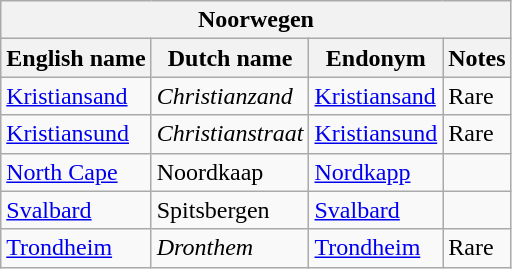<table class="wikitable sortable">
<tr>
<th colspan="4"> Noorwegen</th>
</tr>
<tr>
<th>English name</th>
<th>Dutch name</th>
<th>Endonym</th>
<th>Notes</th>
</tr>
<tr>
<td><a href='#'>Kristiansand</a></td>
<td><em>Christianzand</em></td>
<td><a href='#'>Kristiansand</a></td>
<td>Rare</td>
</tr>
<tr>
<td><a href='#'>Kristiansund</a></td>
<td><em>Christianstraat</em></td>
<td><a href='#'>Kristiansund</a></td>
<td>Rare</td>
</tr>
<tr>
<td><a href='#'>North Cape</a></td>
<td>Noordkaap</td>
<td><a href='#'>Nordkapp</a></td>
<td></td>
</tr>
<tr>
<td><a href='#'>Svalbard</a></td>
<td>Spitsbergen</td>
<td><a href='#'>Svalbard</a></td>
<td></td>
</tr>
<tr>
<td><a href='#'>Trondheim</a></td>
<td><em>Dronthem</em></td>
<td><a href='#'>Trondheim</a></td>
<td>Rare</td>
</tr>
</table>
